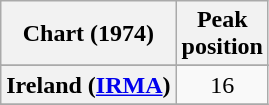<table class="wikitable sortable plainrowheaders" style="text-align:center">
<tr>
<th>Chart (1974)</th>
<th>Peak<br>position</th>
</tr>
<tr>
</tr>
<tr>
<th scope="row">Ireland (<a href='#'>IRMA</a>)</th>
<td>16</td>
</tr>
<tr>
</tr>
</table>
